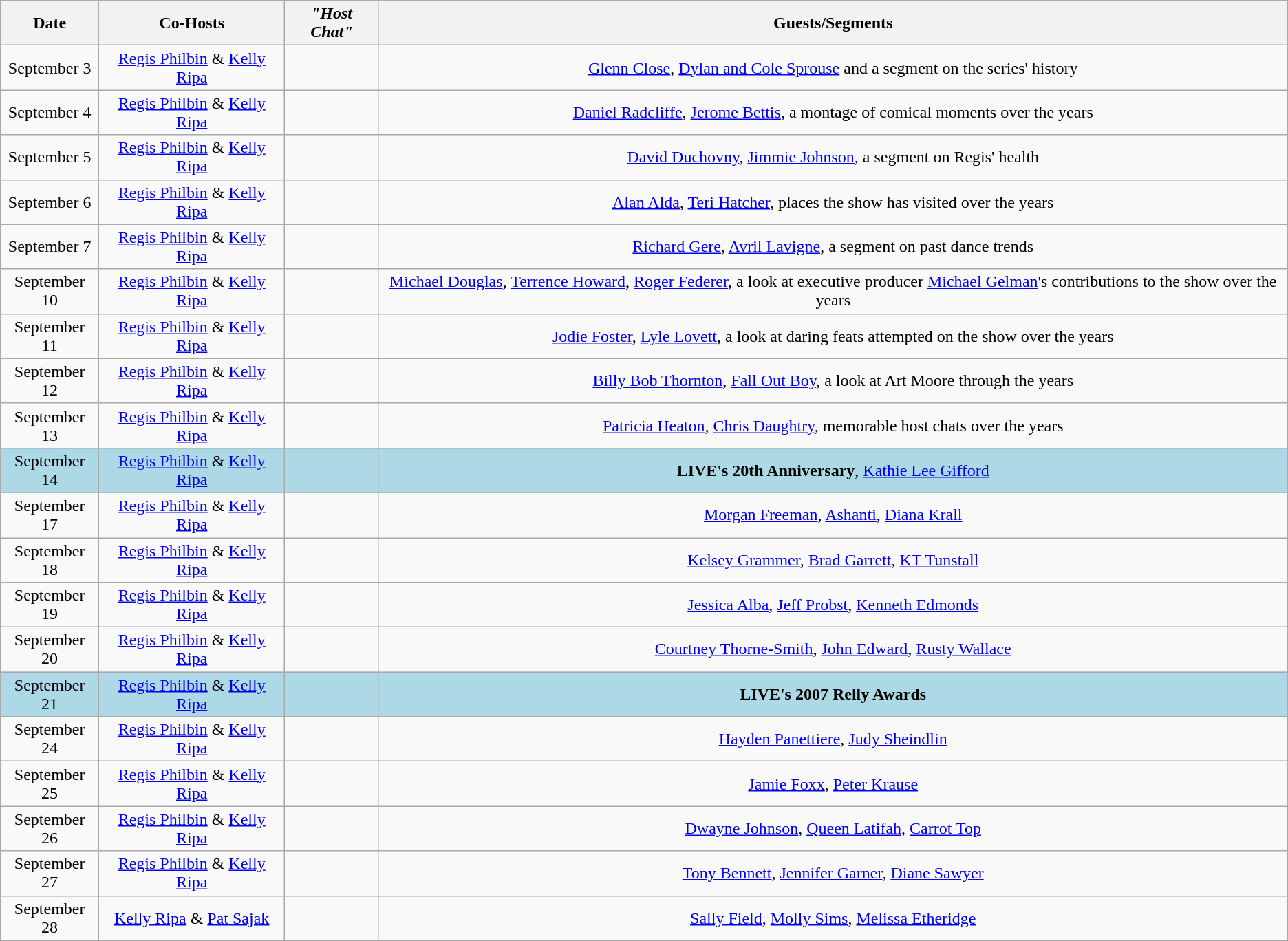<table class="wikitable sortable" style="text-align:center;">
<tr>
<th>Date</th>
<th>Co-Hosts</th>
<th><em>"Host Chat"</em></th>
<th>Guests/Segments</th>
</tr>
<tr>
<td>September 3</td>
<td><a href='#'>Regis Philbin</a> & <a href='#'>Kelly Ripa</a></td>
<td></td>
<td><a href='#'>Glenn Close</a>, <a href='#'>Dylan and Cole Sprouse</a> and a segment on the series' history</td>
</tr>
<tr>
<td>September 4</td>
<td><a href='#'>Regis Philbin</a> & <a href='#'>Kelly Ripa</a></td>
<td></td>
<td><a href='#'>Daniel Radcliffe</a>, <a href='#'>Jerome Bettis</a>, a montage of comical moments over the years</td>
</tr>
<tr>
<td>September 5</td>
<td><a href='#'>Regis Philbin</a> & <a href='#'>Kelly Ripa</a></td>
<td></td>
<td><a href='#'>David Duchovny</a>, <a href='#'>Jimmie Johnson</a>, a segment on Regis' health</td>
</tr>
<tr>
<td>September 6</td>
<td><a href='#'>Regis Philbin</a> & <a href='#'>Kelly Ripa</a></td>
<td></td>
<td><a href='#'>Alan Alda</a>, <a href='#'>Teri Hatcher</a>, places the show has visited over the years</td>
</tr>
<tr>
<td>September 7</td>
<td><a href='#'>Regis Philbin</a> & <a href='#'>Kelly Ripa</a></td>
<td></td>
<td><a href='#'>Richard Gere</a>, <a href='#'>Avril Lavigne</a>, a segment on past dance trends</td>
</tr>
<tr>
<td>September 10</td>
<td><a href='#'>Regis Philbin</a> & <a href='#'>Kelly Ripa</a></td>
<td></td>
<td><a href='#'>Michael Douglas</a>, <a href='#'>Terrence Howard</a>, <a href='#'>Roger Federer</a>, a look at executive producer <a href='#'>Michael Gelman</a>'s contributions to the show over the years</td>
</tr>
<tr>
<td>September 11</td>
<td><a href='#'>Regis Philbin</a> & <a href='#'>Kelly Ripa</a></td>
<td></td>
<td><a href='#'>Jodie Foster</a>, <a href='#'>Lyle Lovett</a>, a look at daring feats attempted on the show over the years</td>
</tr>
<tr>
<td>September 12</td>
<td><a href='#'>Regis Philbin</a> & <a href='#'>Kelly Ripa</a></td>
<td></td>
<td><a href='#'>Billy Bob Thornton</a>, <a href='#'>Fall Out Boy</a>, a look at Art Moore through the years</td>
</tr>
<tr>
<td>September 13</td>
<td><a href='#'>Regis Philbin</a> & <a href='#'>Kelly Ripa</a></td>
<td></td>
<td><a href='#'>Patricia Heaton</a>, <a href='#'>Chris Daughtry</a>, memorable host chats over the years</td>
</tr>
<tr style="background:lightblue;">
<td>September 14</td>
<td><a href='#'>Regis Philbin</a> & <a href='#'>Kelly Ripa</a></td>
<td></td>
<td><strong>LIVE's 20th Anniversary</strong>, <a href='#'>Kathie Lee Gifford</a></td>
</tr>
<tr>
<td>September 17</td>
<td><a href='#'>Regis Philbin</a> & <a href='#'>Kelly Ripa</a></td>
<td></td>
<td><a href='#'>Morgan Freeman</a>, <a href='#'>Ashanti</a>, <a href='#'>Diana Krall</a></td>
</tr>
<tr>
<td>September 18</td>
<td><a href='#'>Regis Philbin</a> & <a href='#'>Kelly Ripa</a></td>
<td></td>
<td><a href='#'>Kelsey Grammer</a>, <a href='#'>Brad Garrett</a>, <a href='#'>KT Tunstall</a></td>
</tr>
<tr>
<td>September 19</td>
<td><a href='#'>Regis Philbin</a> & <a href='#'>Kelly Ripa</a></td>
<td></td>
<td><a href='#'>Jessica Alba</a>, <a href='#'>Jeff Probst</a>, <a href='#'>Kenneth Edmonds</a></td>
</tr>
<tr>
<td>September 20</td>
<td><a href='#'>Regis Philbin</a> & <a href='#'>Kelly Ripa</a></td>
<td></td>
<td><a href='#'>Courtney Thorne-Smith</a>, <a href='#'>John Edward</a>, <a href='#'>Rusty Wallace</a></td>
</tr>
<tr style="background:lightblue;">
<td>September 21</td>
<td><a href='#'>Regis Philbin</a> & <a href='#'>Kelly Ripa</a></td>
<td></td>
<td><strong>LIVE's 2007 Relly Awards</strong></td>
</tr>
<tr>
<td>September 24</td>
<td><a href='#'>Regis Philbin</a> & <a href='#'>Kelly Ripa</a></td>
<td></td>
<td><a href='#'>Hayden Panettiere</a>, <a href='#'>Judy Sheindlin</a></td>
</tr>
<tr>
<td>September 25</td>
<td><a href='#'>Regis Philbin</a> & <a href='#'>Kelly Ripa</a></td>
<td></td>
<td><a href='#'>Jamie Foxx</a>, <a href='#'>Peter Krause</a></td>
</tr>
<tr>
<td>September 26</td>
<td><a href='#'>Regis Philbin</a> & <a href='#'>Kelly Ripa</a></td>
<td></td>
<td><a href='#'>Dwayne Johnson</a>, <a href='#'>Queen Latifah</a>, <a href='#'>Carrot Top</a></td>
</tr>
<tr>
<td>September 27</td>
<td><a href='#'>Regis Philbin</a> & <a href='#'>Kelly Ripa</a></td>
<td></td>
<td><a href='#'>Tony Bennett</a>, <a href='#'>Jennifer Garner</a>, <a href='#'>Diane Sawyer</a></td>
</tr>
<tr>
<td>September 28</td>
<td><a href='#'>Kelly Ripa</a> & <a href='#'>Pat Sajak</a></td>
<td></td>
<td><a href='#'>Sally Field</a>, <a href='#'>Molly Sims</a>, <a href='#'>Melissa Etheridge</a></td>
</tr>
</table>
